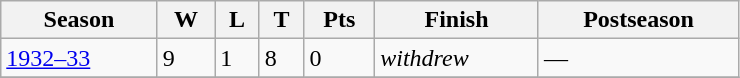<table class="wikitable" width=39%>
<tr>
<th>Season</th>
<th>W</th>
<th>L</th>
<th>T</th>
<th>Pts</th>
<th>Finish</th>
<th>Postseason</th>
</tr>
<tr>
<td><a href='#'>1932–33</a></td>
<td>9</td>
<td>1</td>
<td>8</td>
<td>0</td>
<td><em>withdrew</em></td>
<td>—</td>
</tr>
<tr>
</tr>
</table>
